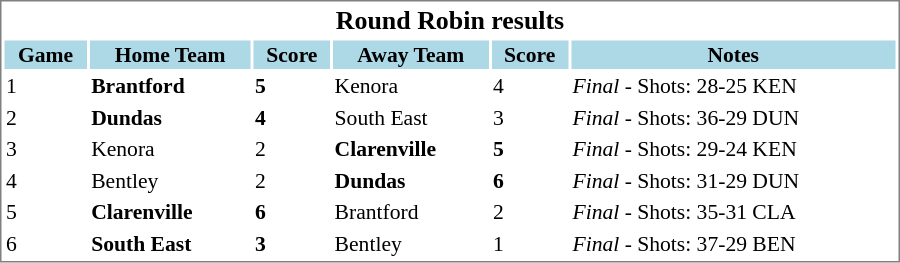<table cellpadding="0">
<tr align="left" style="vertical-align: top">
<td></td>
<td><br><table cellpadding="1" width="600px" style="font-size: 90%; border: 1px solid gray;">
<tr align="center" style="font-size: larger;">
<td colspan=6><strong>Round Robin results</strong></td>
</tr>
<tr style="background:lightblue;">
<th style=>Game</th>
<th style= width="155">Home Team</th>
<th style=>Score</th>
<th style= width="155">Away Team</th>
<th style=>Score</th>
<th style=>Notes</th>
</tr>
<tr>
<td>1</td>
<td><strong>Brantford</strong></td>
<td><strong>5</strong></td>
<td>Kenora</td>
<td>4</td>
<td><em>Final</em> - Shots: 28-25 KEN</td>
</tr>
<tr>
<td>2</td>
<td><strong>Dundas</strong></td>
<td><strong>4</strong></td>
<td>South East</td>
<td>3</td>
<td><em>Final</em> - Shots: 36-29 DUN</td>
</tr>
<tr>
<td>3</td>
<td>Kenora</td>
<td>2</td>
<td><strong>Clarenville</strong></td>
<td><strong>5</strong></td>
<td><em>Final</em> - Shots: 29-24 KEN</td>
</tr>
<tr>
<td>4</td>
<td>Bentley</td>
<td>2</td>
<td><strong>Dundas</strong></td>
<td><strong>6</strong></td>
<td><em>Final</em> - Shots: 31-29 DUN</td>
</tr>
<tr>
<td>5</td>
<td><strong>Clarenville</strong></td>
<td><strong>6</strong></td>
<td>Brantford</td>
<td>2</td>
<td><em>Final</em> - Shots: 35-31 CLA</td>
</tr>
<tr>
<td>6</td>
<td><strong>South East</strong></td>
<td><strong>3</strong></td>
<td>Bentley</td>
<td>1</td>
<td><em>Final</em> - Shots: 37-29 BEN</td>
</tr>
</table>
</td>
</tr>
</table>
